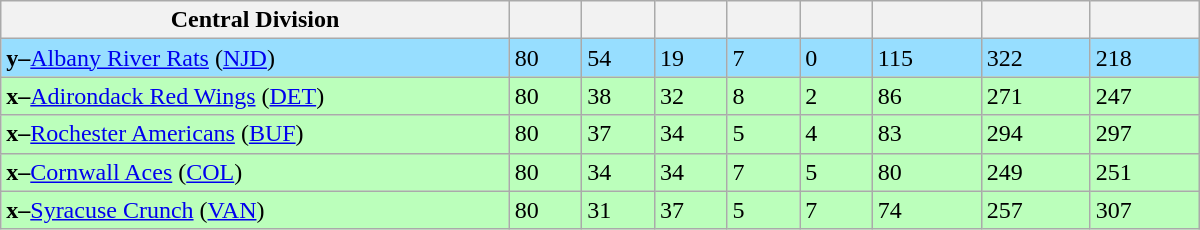<table class="wikitable" style="width:50em">
<tr>
<th width="35%">Central Division</th>
<th width="5%"></th>
<th width="5%"></th>
<th width="5%"></th>
<th width="5%"></th>
<th width="5%"></th>
<th width="7.5%"></th>
<th width="7.5%"></th>
<th width="7.5%"></th>
</tr>
<tr bgcolor="#97DEFF">
<td><strong>y–</strong><a href='#'>Albany River Rats</a> (<a href='#'>NJD</a>)</td>
<td>80</td>
<td>54</td>
<td>19</td>
<td>7</td>
<td>0</td>
<td>115</td>
<td>322</td>
<td>218</td>
</tr>
<tr bgcolor="#bbffbb">
<td><strong>x–</strong><a href='#'>Adirondack Red Wings</a> (<a href='#'>DET</a>)</td>
<td>80</td>
<td>38</td>
<td>32</td>
<td>8</td>
<td>2</td>
<td>86</td>
<td>271</td>
<td>247</td>
</tr>
<tr bgcolor="#bbffbb">
<td><strong>x–</strong><a href='#'>Rochester Americans</a> (<a href='#'>BUF</a>)</td>
<td>80</td>
<td>37</td>
<td>34</td>
<td>5</td>
<td>4</td>
<td>83</td>
<td>294</td>
<td>297</td>
</tr>
<tr bgcolor="#bbffbb">
<td><strong>x–</strong><a href='#'>Cornwall Aces</a> (<a href='#'>COL</a>)</td>
<td>80</td>
<td>34</td>
<td>34</td>
<td>7</td>
<td>5</td>
<td>80</td>
<td>249</td>
<td>251</td>
</tr>
<tr bgcolor="#bbffbb">
<td><strong>x–</strong><a href='#'>Syracuse Crunch</a> (<a href='#'>VAN</a>)</td>
<td>80</td>
<td>31</td>
<td>37</td>
<td>5</td>
<td>7</td>
<td>74</td>
<td>257</td>
<td>307</td>
</tr>
</table>
